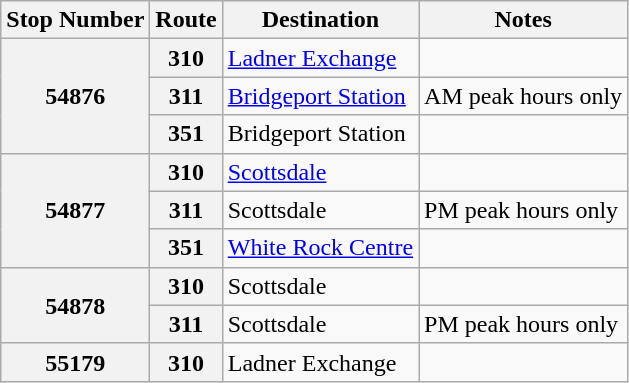<table class="wikitable">
<tr>
<th>Stop Number</th>
<th>Route</th>
<th>Destination</th>
<th>Notes</th>
</tr>
<tr>
<th rowspan=3>54876</th>
<th>310</th>
<td><a href='#'>Ladner Exchange</a></td>
<td></td>
</tr>
<tr>
<th>311</th>
<td><a href='#'>Bridgeport Station</a></td>
<td>AM peak hours only</td>
</tr>
<tr>
<th>351</th>
<td>Bridgeport Station</td>
<td></td>
</tr>
<tr>
<th rowspan=3>54877</th>
<th>310</th>
<td><a href='#'>Scottsdale</a></td>
<td></td>
</tr>
<tr>
<th>311</th>
<td>Scottsdale</td>
<td>PM peak hours only</td>
</tr>
<tr>
<th>351</th>
<td><a href='#'>White Rock Centre</a></td>
<td></td>
</tr>
<tr>
<th rowspan=2>54878</th>
<th>310</th>
<td>Scottsdale</td>
<td></td>
</tr>
<tr>
<th>311</th>
<td>Scottsdale</td>
<td>PM peak hours only</td>
</tr>
<tr>
<th>55179</th>
<th>310</th>
<td>Ladner Exchange</td>
<td></td>
</tr>
</table>
